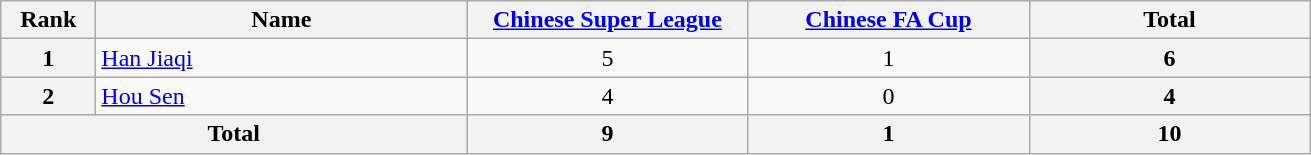<table class="wikitable" style="text-align: center;">
<tr>
<th style="width:56px;">Rank</th>
<th style="width:240px;">Name</th>
<th style="width:180px;"><a href='#'>Chinese Super League</a></th>
<th style="width:180px;"><a href='#'>Chinese FA Cup</a></th>
<th style="width:180px;"><strong>Total</strong></th>
</tr>
<tr>
<th>1</th>
<td align="left"> <a href='#'>Han Jiaqi</a></td>
<td>5</td>
<td>1</td>
<th>6</th>
</tr>
<tr>
<th>2</th>
<td align="left"> <a href='#'>Hou Sen</a></td>
<td>4</td>
<td>0</td>
<th>4</th>
</tr>
<tr>
<th colspan="2"><strong>Total</strong></th>
<th>9</th>
<th>1</th>
<th>10</th>
</tr>
</table>
